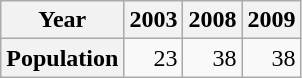<table class="wikitable" style="text-align:right">
<tr>
<th>Year</th>
<th>2003</th>
<th>2008</th>
<th>2009</th>
</tr>
<tr>
<th>Population</th>
<td>23</td>
<td>38</td>
<td>38</td>
</tr>
</table>
